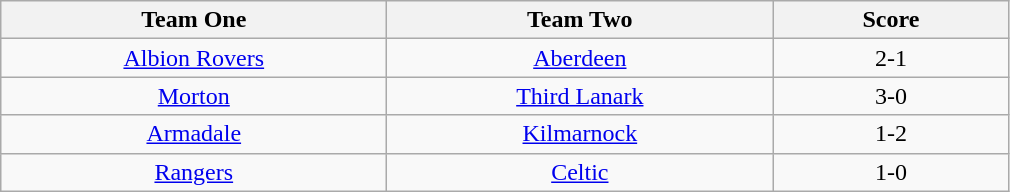<table class="wikitable" style="text-align: center">
<tr>
<th width=250>Team One</th>
<th width=250>Team Two</th>
<th width=150>Score</th>
</tr>
<tr>
<td><a href='#'>Albion Rovers</a></td>
<td><a href='#'>Aberdeen</a></td>
<td>2-1</td>
</tr>
<tr>
<td><a href='#'>Morton</a></td>
<td><a href='#'>Third Lanark</a></td>
<td>3-0</td>
</tr>
<tr>
<td><a href='#'>Armadale</a></td>
<td><a href='#'>Kilmarnock</a></td>
<td>1-2</td>
</tr>
<tr>
<td><a href='#'>Rangers</a></td>
<td><a href='#'>Celtic</a></td>
<td>1-0</td>
</tr>
</table>
